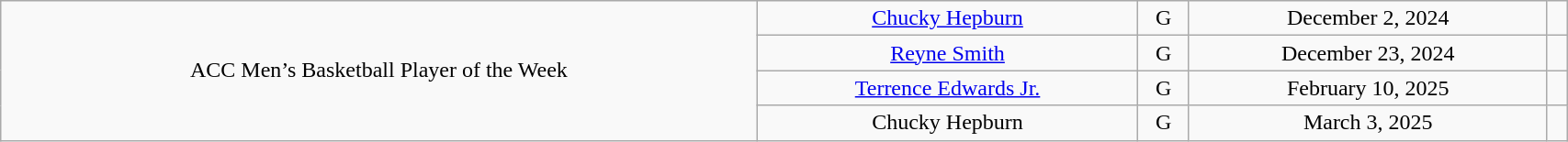<table class="wikitable" style="width: 90%;text-align: center;">
<tr align="center">
<td rowspan="4">ACC Men’s Basketball Player of the Week</td>
<td><a href='#'>Chucky Hepburn</a></td>
<td>G</td>
<td>December 2, 2024</td>
<td></td>
</tr>
<tr align="center">
<td><a href='#'>Reyne Smith</a></td>
<td>G</td>
<td>December 23, 2024</td>
<td></td>
</tr>
<tr align="center">
<td><a href='#'>Terrence Edwards Jr.</a></td>
<td>G</td>
<td>February 10, 2025</td>
<td></td>
</tr>
<tr align="center">
<td>Chucky Hepburn</td>
<td>G</td>
<td>March 3, 2025</td>
<td></td>
</tr>
</table>
